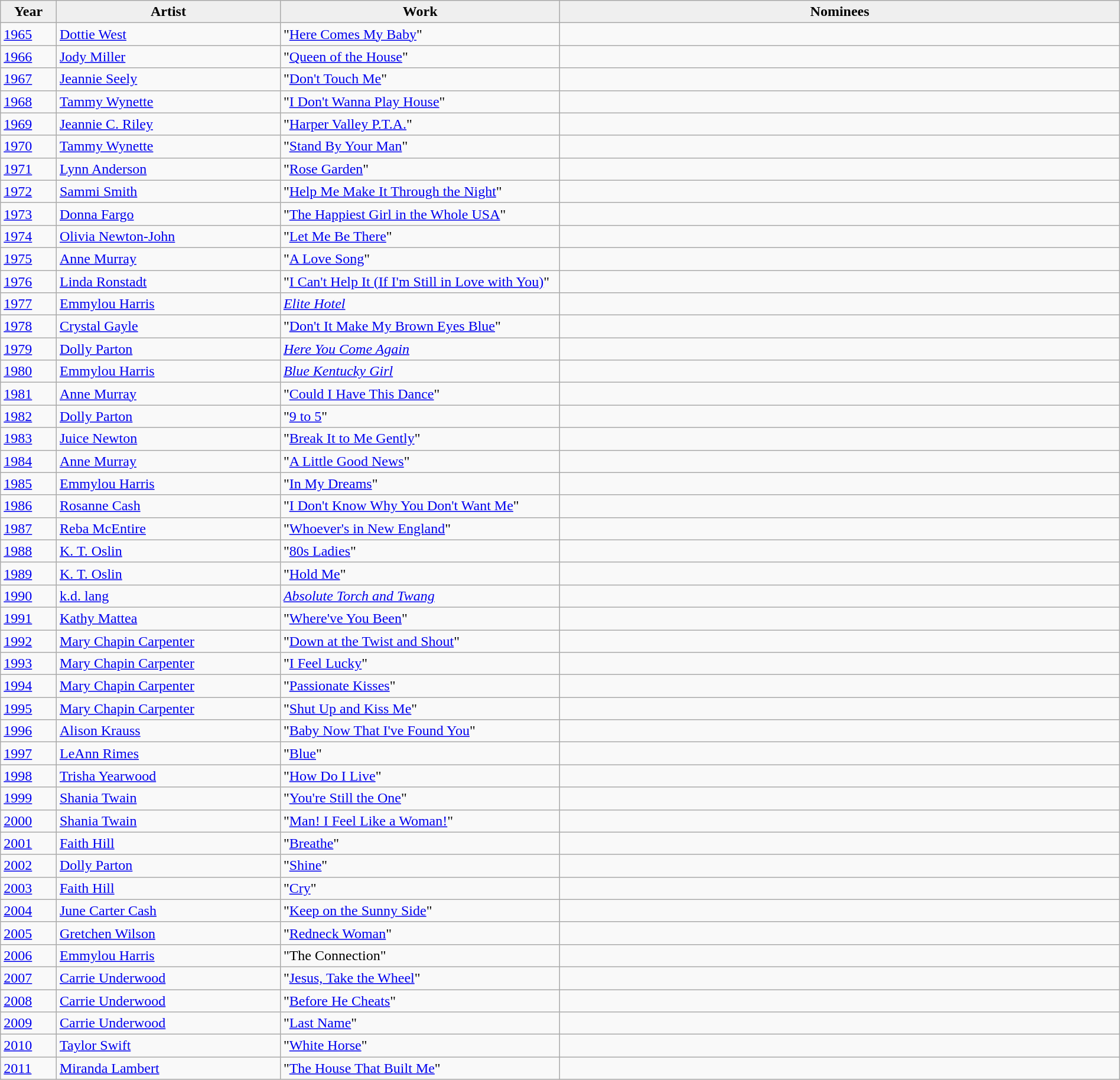<table class="wikitable sortable" style="width:100%">
<tr>
<th scope="col" style="background:#efefef" width=5%>Year</th>
<th scope="col" style="background:#efefef" width=20%>Artist</th>
<th scope="col" style="background:#efefef" width=25%>Work</th>
<th scope="col" style="background:#efefef" width=50%>Nominees</th>
</tr>
<tr>
<td><a href='#'>1965</a></td>
<td><a href='#'>Dottie West</a></td>
<td>"<a href='#'>Here Comes My Baby</a>"</td>
<td></td>
</tr>
<tr>
<td><a href='#'>1966</a></td>
<td><a href='#'>Jody Miller</a></td>
<td>"<a href='#'>Queen of the House</a>"</td>
<td></td>
</tr>
<tr>
<td><a href='#'>1967</a></td>
<td><a href='#'>Jeannie Seely</a></td>
<td>"<a href='#'>Don't Touch Me</a>"</td>
<td></td>
</tr>
<tr>
<td><a href='#'>1968</a></td>
<td><a href='#'>Tammy Wynette</a></td>
<td>"<a href='#'>I Don't Wanna Play House</a>"</td>
<td></td>
</tr>
<tr>
<td><a href='#'>1969</a></td>
<td><a href='#'>Jeannie C. Riley</a></td>
<td>"<a href='#'>Harper Valley P.T.A.</a>"</td>
<td></td>
</tr>
<tr>
<td><a href='#'>1970</a></td>
<td><a href='#'>Tammy Wynette</a></td>
<td>"<a href='#'>Stand By Your Man</a>"</td>
<td></td>
</tr>
<tr>
<td><a href='#'>1971</a></td>
<td><a href='#'>Lynn Anderson</a></td>
<td>"<a href='#'>Rose Garden</a>"</td>
<td></td>
</tr>
<tr>
<td><a href='#'>1972</a></td>
<td><a href='#'>Sammi Smith</a></td>
<td>"<a href='#'>Help Me Make It Through the Night</a>"</td>
<td></td>
</tr>
<tr>
<td><a href='#'>1973</a></td>
<td><a href='#'>Donna Fargo</a></td>
<td>"<a href='#'>The Happiest Girl in the Whole USA</a>"</td>
<td></td>
</tr>
<tr>
<td><a href='#'>1974</a></td>
<td><a href='#'>Olivia Newton-John</a></td>
<td>"<a href='#'>Let Me Be There</a>"</td>
<td></td>
</tr>
<tr>
<td><a href='#'>1975</a></td>
<td><a href='#'>Anne Murray</a></td>
<td>"<a href='#'>A Love Song</a>"</td>
<td></td>
</tr>
<tr>
<td><a href='#'>1976</a></td>
<td><a href='#'>Linda Ronstadt</a></td>
<td>"<a href='#'>I Can't Help It (If I'm Still in Love with You)</a>"</td>
<td></td>
</tr>
<tr>
<td><a href='#'>1977</a></td>
<td><a href='#'>Emmylou Harris</a></td>
<td><em><a href='#'>Elite Hotel</a></em></td>
<td></td>
</tr>
<tr>
<td><a href='#'>1978</a></td>
<td><a href='#'>Crystal Gayle</a></td>
<td>"<a href='#'>Don't It Make My Brown Eyes Blue</a>"</td>
<td></td>
</tr>
<tr>
<td><a href='#'>1979</a></td>
<td><a href='#'>Dolly Parton</a></td>
<td><em><a href='#'>Here You Come Again</a></em></td>
<td></td>
</tr>
<tr>
<td><a href='#'>1980</a></td>
<td><a href='#'>Emmylou Harris</a></td>
<td><em><a href='#'>Blue Kentucky Girl</a></em></td>
<td></td>
</tr>
<tr>
<td><a href='#'>1981</a></td>
<td><a href='#'>Anne Murray</a></td>
<td>"<a href='#'>Could I Have This Dance</a>"</td>
<td></td>
</tr>
<tr>
<td><a href='#'>1982</a></td>
<td><a href='#'>Dolly Parton</a></td>
<td>"<a href='#'>9 to 5</a>"</td>
<td></td>
</tr>
<tr>
<td><a href='#'>1983</a></td>
<td><a href='#'>Juice Newton</a></td>
<td>"<a href='#'>Break It to Me Gently</a>"</td>
<td></td>
</tr>
<tr>
<td><a href='#'>1984</a></td>
<td><a href='#'>Anne Murray</a></td>
<td>"<a href='#'>A Little Good News</a>"</td>
<td></td>
</tr>
<tr>
<td><a href='#'>1985</a></td>
<td><a href='#'>Emmylou Harris</a></td>
<td>"<a href='#'>In My Dreams</a>"</td>
<td></td>
</tr>
<tr>
<td><a href='#'>1986</a></td>
<td><a href='#'>Rosanne Cash</a></td>
<td>"<a href='#'>I Don't Know Why You Don't Want Me</a>"</td>
<td></td>
</tr>
<tr>
<td><a href='#'>1987</a></td>
<td><a href='#'>Reba McEntire</a></td>
<td>"<a href='#'>Whoever's in New England</a>"</td>
<td></td>
</tr>
<tr>
<td><a href='#'>1988</a></td>
<td><a href='#'>K. T. Oslin</a></td>
<td>"<a href='#'>80s Ladies</a>"</td>
<td></td>
</tr>
<tr>
<td><a href='#'>1989</a></td>
<td><a href='#'>K. T. Oslin</a></td>
<td>"<a href='#'>Hold Me</a>"</td>
<td></td>
</tr>
<tr>
<td><a href='#'>1990</a></td>
<td><a href='#'>k.d. lang</a></td>
<td><em><a href='#'>Absolute Torch and Twang</a></em></td>
<td></td>
</tr>
<tr>
<td><a href='#'>1991</a></td>
<td><a href='#'>Kathy Mattea</a></td>
<td>"<a href='#'>Where've You Been</a>"</td>
<td></td>
</tr>
<tr>
<td><a href='#'>1992</a></td>
<td><a href='#'>Mary Chapin Carpenter</a></td>
<td>"<a href='#'>Down at the Twist and Shout</a>"</td>
<td></td>
</tr>
<tr>
<td><a href='#'>1993</a></td>
<td><a href='#'>Mary Chapin Carpenter</a></td>
<td>"<a href='#'>I Feel Lucky</a>"</td>
<td></td>
</tr>
<tr>
<td><a href='#'>1994</a></td>
<td><a href='#'>Mary Chapin Carpenter</a></td>
<td>"<a href='#'>Passionate Kisses</a>"</td>
<td></td>
</tr>
<tr>
<td><a href='#'>1995</a></td>
<td><a href='#'>Mary Chapin Carpenter</a></td>
<td>"<a href='#'>Shut Up and Kiss Me</a>"</td>
<td></td>
</tr>
<tr>
<td><a href='#'>1996</a></td>
<td><a href='#'>Alison Krauss</a></td>
<td>"<a href='#'>Baby Now That I've Found You</a>"</td>
<td></td>
</tr>
<tr>
<td><a href='#'>1997</a></td>
<td><a href='#'>LeAnn Rimes</a></td>
<td>"<a href='#'>Blue</a>"</td>
<td></td>
</tr>
<tr>
<td><a href='#'>1998</a></td>
<td><a href='#'>Trisha Yearwood</a></td>
<td>"<a href='#'>How Do I Live</a>"</td>
<td></td>
</tr>
<tr>
<td><a href='#'>1999</a></td>
<td><a href='#'>Shania Twain</a></td>
<td>"<a href='#'>You're Still the One</a>"</td>
<td></td>
</tr>
<tr>
<td><a href='#'>2000</a></td>
<td><a href='#'>Shania Twain</a></td>
<td>"<a href='#'>Man! I Feel Like a Woman!</a>"</td>
<td></td>
</tr>
<tr>
<td><a href='#'>2001</a></td>
<td><a href='#'>Faith Hill</a></td>
<td>"<a href='#'>Breathe</a>"</td>
<td></td>
</tr>
<tr>
<td><a href='#'>2002</a></td>
<td><a href='#'>Dolly Parton</a></td>
<td>"<a href='#'>Shine</a>"</td>
<td></td>
</tr>
<tr>
<td><a href='#'>2003</a></td>
<td><a href='#'>Faith Hill</a></td>
<td>"<a href='#'>Cry</a>"</td>
<td></td>
</tr>
<tr>
<td><a href='#'>2004</a></td>
<td><a href='#'>June Carter Cash</a></td>
<td>"<a href='#'>Keep on the Sunny Side</a>"</td>
<td></td>
</tr>
<tr>
<td><a href='#'>2005</a></td>
<td><a href='#'>Gretchen Wilson</a></td>
<td>"<a href='#'>Redneck Woman</a>"</td>
<td></td>
</tr>
<tr>
<td><a href='#'>2006</a></td>
<td><a href='#'>Emmylou Harris</a></td>
<td>"The Connection"</td>
<td></td>
</tr>
<tr>
<td><a href='#'>2007</a></td>
<td><a href='#'>Carrie Underwood</a></td>
<td>"<a href='#'>Jesus, Take the Wheel</a>"</td>
<td></td>
</tr>
<tr>
<td><a href='#'>2008</a></td>
<td><a href='#'>Carrie Underwood</a></td>
<td>"<a href='#'>Before He Cheats</a>"</td>
<td></td>
</tr>
<tr>
<td><a href='#'>2009</a></td>
<td><a href='#'>Carrie Underwood</a></td>
<td>"<a href='#'>Last Name</a>"</td>
<td></td>
</tr>
<tr>
<td><a href='#'>2010</a></td>
<td><a href='#'>Taylor Swift</a></td>
<td>"<a href='#'>White Horse</a>"</td>
<td></td>
</tr>
<tr>
<td><a href='#'>2011</a></td>
<td><a href='#'>Miranda Lambert</a></td>
<td>"<a href='#'>The House That Built Me</a>"</td>
<td></td>
</tr>
</table>
